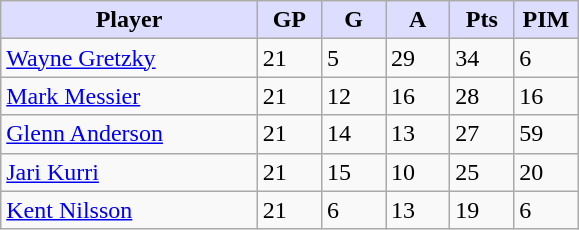<table class="wikitable">
<tr>
<th style="background:#ddf; width:40%;">Player</th>
<th style="background:#ddf; width:10%;">GP</th>
<th style="background:#ddf; width:10%;">G</th>
<th style="background:#ddf; width:10%;">A</th>
<th style="background:#ddf; width:10%;">Pts</th>
<th style="background:#ddf; width:10%;">PIM</th>
</tr>
<tr>
<td><a href='#'>Wayne Gretzky</a></td>
<td>21</td>
<td>5</td>
<td>29</td>
<td>34</td>
<td>6</td>
</tr>
<tr>
<td><a href='#'>Mark Messier</a></td>
<td>21</td>
<td>12</td>
<td>16</td>
<td>28</td>
<td>16</td>
</tr>
<tr>
<td><a href='#'>Glenn Anderson</a></td>
<td>21</td>
<td>14</td>
<td>13</td>
<td>27</td>
<td>59</td>
</tr>
<tr>
<td><a href='#'>Jari Kurri</a></td>
<td>21</td>
<td>15</td>
<td>10</td>
<td>25</td>
<td>20</td>
</tr>
<tr>
<td><a href='#'>Kent Nilsson</a></td>
<td>21</td>
<td>6</td>
<td>13</td>
<td>19</td>
<td>6</td>
</tr>
</table>
